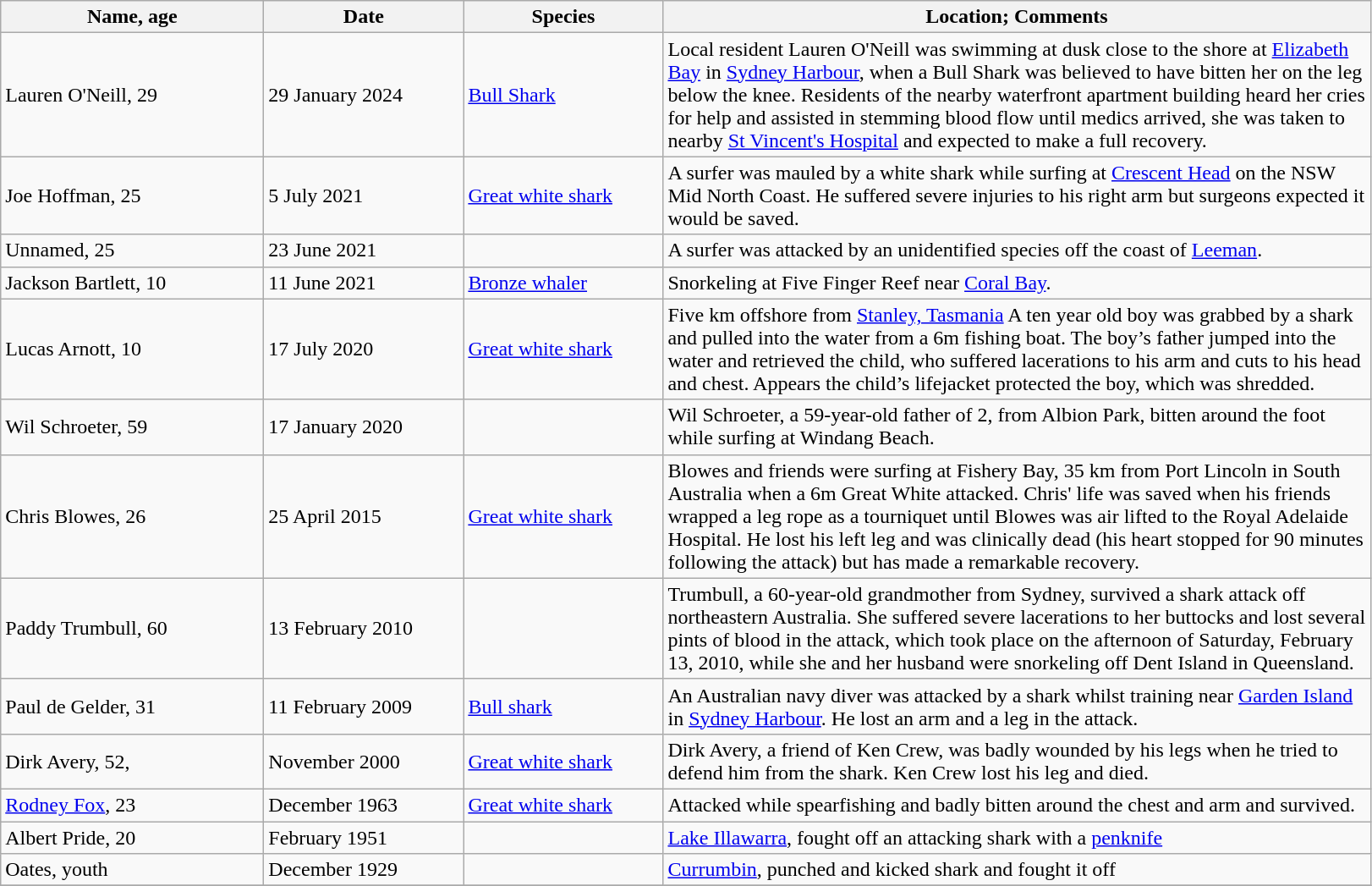<table class="wikitable">
<tr>
<th width="200">Name, age</th>
<th width="150">Date</th>
<th width="150">Species</th>
<th width="550">Location; Comments</th>
</tr>
<tr>
<td>Lauren O'Neill, 29</td>
<td>29 January 2024</td>
<td><a href='#'>Bull Shark</a></td>
<td>Local resident Lauren O'Neill was swimming at dusk close to the shore at <a href='#'>Elizabeth Bay</a> in <a href='#'>Sydney Harbour</a>, when a Bull Shark was believed to have bitten her on the leg below the knee. Residents of the nearby waterfront apartment building heard her cries for help and assisted in stemming blood flow until medics arrived, she was taken to nearby <a href='#'>St Vincent's Hospital</a> and expected to make a full recovery.</td>
</tr>
<tr>
<td>Joe Hoffman, 25</td>
<td>5 July 2021</td>
<td><a href='#'>Great white shark</a></td>
<td>A surfer was mauled by a white shark while surfing at <a href='#'>Crescent Head</a> on the NSW Mid North Coast. He suffered severe injuries to his right arm but surgeons expected it would be saved.</td>
</tr>
<tr>
<td>Unnamed, 25</td>
<td>23 June 2021</td>
<td></td>
<td>A surfer was attacked by an unidentified species off the coast of <a href='#'>Leeman</a>.</td>
</tr>
<tr>
<td>Jackson Bartlett, 10</td>
<td>11 June 2021</td>
<td><a href='#'>Bronze whaler</a></td>
<td>Snorkeling at Five Finger Reef near <a href='#'>Coral Bay</a>.</td>
</tr>
<tr>
<td>Lucas Arnott, 10</td>
<td>17 July 2020</td>
<td><a href='#'>Great white shark</a></td>
<td>Five km offshore from <a href='#'>Stanley, Tasmania</a> A ten year old boy was grabbed by a shark and pulled into the water from a 6m fishing boat.  The boy’s father jumped into the water and retrieved the child, who suffered lacerations to his arm and cuts to his head and chest. Appears the child’s lifejacket protected the boy, which was shredded.</td>
</tr>
<tr>
<td>Wil Schroeter, 59</td>
<td>17 January 2020</td>
<td></td>
<td>Wil Schroeter, a 59-year-old father of 2, from Albion Park, bitten around the foot while surfing at Windang Beach.</td>
</tr>
<tr>
<td>Chris Blowes, 26</td>
<td>25 April 2015</td>
<td><a href='#'>Great white shark</a></td>
<td>Blowes and friends were surfing at Fishery Bay, 35 km from Port Lincoln in South Australia when a 6m Great White attacked. Chris' life was saved when his friends wrapped a leg rope as a tourniquet until Blowes was air lifted to the Royal Adelaide Hospital. He lost his left leg and was clinically dead (his heart stopped for 90 minutes following the attack) but has made a remarkable recovery.</td>
</tr>
<tr>
<td>Paddy Trumbull, 60</td>
<td>13 February 2010</td>
<td></td>
<td>Trumbull, a 60-year-old grandmother from Sydney, survived a shark attack off northeastern Australia.  She suffered severe lacerations to her buttocks and lost several pints of blood in the attack, which took place on the afternoon of Saturday, February 13, 2010, while she and her husband were snorkeling off Dent Island in Queensland.</td>
</tr>
<tr>
<td>Paul de Gelder, 31</td>
<td>11 February 2009</td>
<td><a href='#'>Bull shark</a></td>
<td>An Australian navy diver was attacked by a shark whilst training near <a href='#'>Garden Island</a> in <a href='#'>Sydney Harbour</a>. He lost an arm and a leg in the attack.</td>
</tr>
<tr>
<td>Dirk Avery, 52,</td>
<td>November 2000</td>
<td><a href='#'>Great white shark</a></td>
<td>Dirk Avery, a friend of Ken Crew, was badly wounded by his legs when he tried to defend him from the shark. Ken Crew lost his leg and died.</td>
</tr>
<tr>
<td><a href='#'>Rodney Fox</a>, 23</td>
<td>December 1963</td>
<td><a href='#'>Great white shark</a></td>
<td>Attacked while spearfishing and badly bitten around the chest and arm and survived.</td>
</tr>
<tr>
<td>Albert Pride, 20</td>
<td>February 1951</td>
<td></td>
<td><a href='#'>Lake Illawarra</a>, fought off an attacking shark with a <a href='#'>penknife</a></td>
</tr>
<tr>
<td>Oates, youth</td>
<td>December 1929</td>
<td></td>
<td><a href='#'>Currumbin</a>, punched and kicked shark and fought it off </td>
</tr>
<tr>
</tr>
</table>
